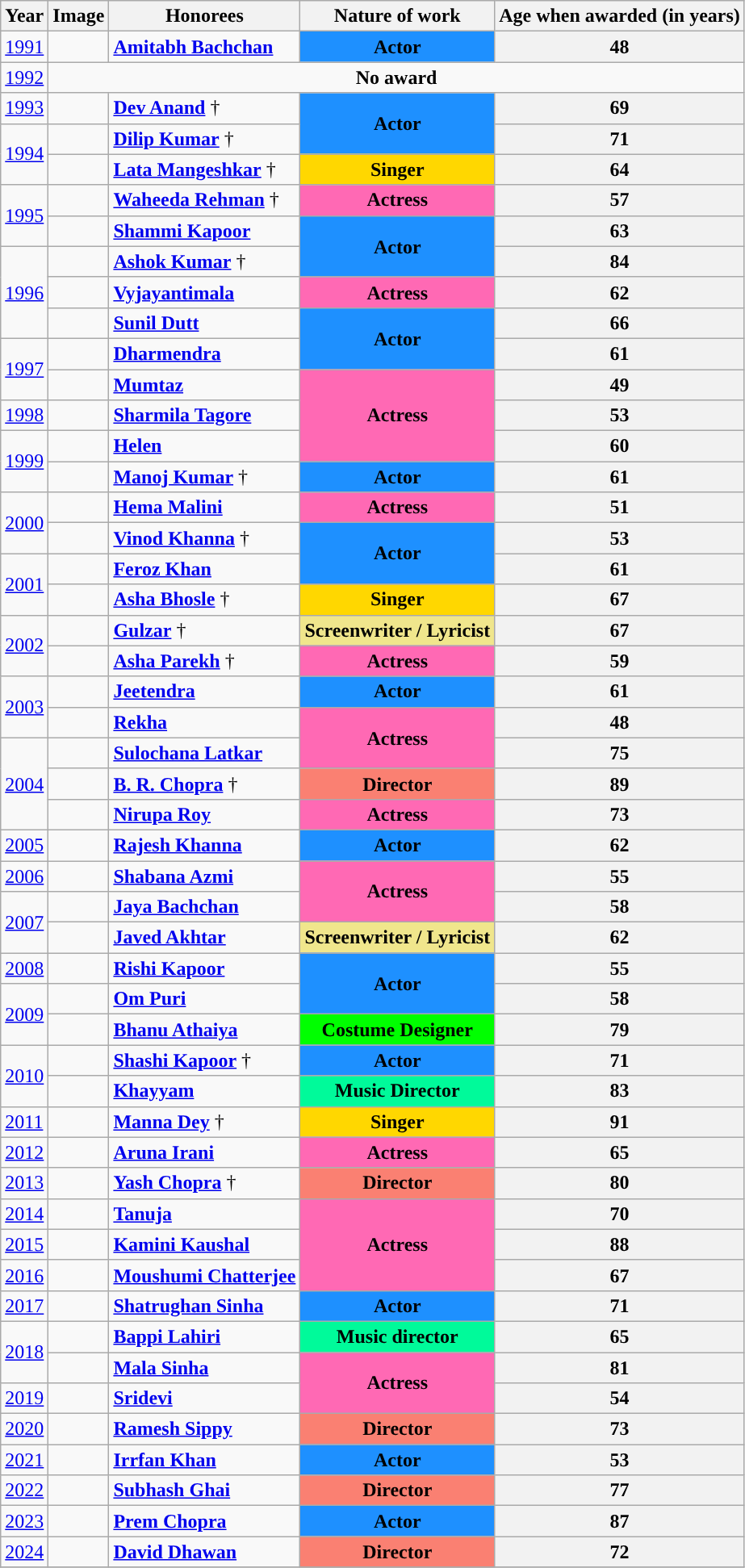<table class="wikitable sortable">
<tr>
<th>Year</th>
<th>Image</th>
<th>Honorees</th>
<th>Nature of work</th>
<th>Age when awarded (in years)</th>
</tr>
<tr>
<td><a href='#'>1991</a></td>
<td></td>
<td><strong><a href='#'>Amitabh Bachchan</a></strong></td>
<th style="background:DodgerBlue;">Actor</th>
<th align=center>48</th>
</tr>
<tr>
<td><a href='#'>1992</a></td>
<td colspan=4 align="center"><strong>No award</strong></td>
</tr>
<tr>
<td><a href='#'>1993</a></td>
<td></td>
<td><strong><a href='#'>Dev Anand</a></strong> †</td>
<th rowspan=2 style="background:DodgerBlue;">Actor</th>
<th align=center>69</th>
</tr>
<tr>
<td rowspan="2"><a href='#'>1994</a></td>
<td></td>
<td><strong><a href='#'>Dilip Kumar</a></strong> †</td>
<th align=center>71</th>
</tr>
<tr>
<td></td>
<td><strong><a href='#'>Lata Mangeshkar</a></strong> †</td>
<th style="background:Gold;">Singer</th>
<th align=center>64</th>
</tr>
<tr>
<td rowspan="2"><a href='#'>1995</a></td>
<td></td>
<td><strong><a href='#'>Waheeda Rehman</a></strong> †</td>
<th style="background:HotPink;">Actress</th>
<th align=center>57</th>
</tr>
<tr>
<td></td>
<td><strong><a href='#'>Shammi Kapoor</a></strong></td>
<th rowspan=2 style="background:DodgerBlue;">Actor</th>
<th align=center>63</th>
</tr>
<tr>
<td rowspan="3"><a href='#'>1996</a></td>
<td></td>
<td><strong><a href='#'>Ashok Kumar</a></strong> †</td>
<th align=center>84</th>
</tr>
<tr>
<td></td>
<td><strong><a href='#'>Vyjayantimala</a></strong></td>
<th style="background:HotPink;">Actress</th>
<th align=center>62</th>
</tr>
<tr>
<td></td>
<td><strong><a href='#'>Sunil Dutt</a></strong></td>
<th rowspan=2 style="background:DodgerBlue;">Actor</th>
<th align=center>66</th>
</tr>
<tr>
<td rowspan="2"><a href='#'>1997</a></td>
<td></td>
<td><strong><a href='#'>Dharmendra</a></strong></td>
<th align=center>61</th>
</tr>
<tr>
<td></td>
<td><strong><a href='#'>Mumtaz</a></strong></td>
<th rowspan=3 style="background:HotPink;">Actress</th>
<th align=center>49</th>
</tr>
<tr>
<td><a href='#'>1998</a></td>
<td></td>
<td><strong><a href='#'>Sharmila Tagore</a></strong></td>
<th align=center>53</th>
</tr>
<tr>
<td rowspan="2"><a href='#'>1999</a></td>
<td></td>
<td><strong><a href='#'>Helen</a></strong></td>
<th align=center>60</th>
</tr>
<tr>
<td></td>
<td><strong><a href='#'>Manoj Kumar</a></strong> †</td>
<th style="background:DodgerBlue;">Actor</th>
<th align=center>61</th>
</tr>
<tr>
<td rowspan="2"><a href='#'>2000</a></td>
<td></td>
<td><strong><a href='#'>Hema Malini</a></strong></td>
<th style="background:HotPink;">Actress</th>
<th align=center>51</th>
</tr>
<tr>
<td></td>
<td><strong><a href='#'>Vinod Khanna</a></strong> †</td>
<th rowspan=2 style="background:DodgerBlue;">Actor</th>
<th align=center>53</th>
</tr>
<tr>
<td rowspan="2"><a href='#'>2001</a></td>
<td></td>
<td><strong><a href='#'>Feroz Khan</a></strong></td>
<th align=center>61</th>
</tr>
<tr>
<td></td>
<td><strong><a href='#'>Asha Bhosle</a></strong> †</td>
<th style="background:Gold;">Singer</th>
<th align=center>67</th>
</tr>
<tr>
<td rowspan="2"><a href='#'>2002</a></td>
<td></td>
<td><strong><a href='#'>Gulzar</a></strong> †</td>
<th style="background:Khaki;">Screenwriter / Lyricist</th>
<th align=center>67</th>
</tr>
<tr>
<td></td>
<td><strong><a href='#'>Asha Parekh</a></strong> †</td>
<th style="background:HotPink;">Actress</th>
<th align=center>59</th>
</tr>
<tr>
<td rowspan="2"><a href='#'>2003</a></td>
<td></td>
<td><strong><a href='#'>Jeetendra</a></strong></td>
<th style="background:DodgerBlue;">Actor</th>
<th align=center>61</th>
</tr>
<tr>
<td></td>
<td><strong><a href='#'>Rekha</a></strong></td>
<th rowspan=2 style="background:HotPink;">Actress</th>
<th align=center>48</th>
</tr>
<tr>
<td rowspan="3"><a href='#'>2004</a></td>
<td></td>
<td><strong><a href='#'>Sulochana Latkar</a></strong></td>
<th align=center>75</th>
</tr>
<tr>
<td></td>
<td><strong><a href='#'>B. R. Chopra</a></strong> †</td>
<th style="background:Salmon;">Director</th>
<th align=center>89</th>
</tr>
<tr>
<td></td>
<td><strong><a href='#'>Nirupa Roy</a></strong></td>
<th style="background:HotPink;">Actress</th>
<th align=center>73</th>
</tr>
<tr>
<td><a href='#'>2005</a></td>
<td></td>
<td><strong><a href='#'>Rajesh Khanna</a></strong></td>
<th style="background:DodgerBlue;">Actor</th>
<th align=center>62</th>
</tr>
<tr>
<td><a href='#'>2006</a></td>
<td></td>
<td><strong><a href='#'>Shabana Azmi</a></strong></td>
<th rowspan=2 style="background:HotPink;">Actress</th>
<th align=center>55</th>
</tr>
<tr>
<td rowspan="2"><a href='#'>2007</a></td>
<td></td>
<td><strong><a href='#'>Jaya Bachchan</a></strong></td>
<th align=center>58</th>
</tr>
<tr>
<td></td>
<td><strong><a href='#'>Javed Akhtar</a></strong></td>
<th style="background:Khaki;">Screenwriter / Lyricist</th>
<th align=center>62</th>
</tr>
<tr>
<td><a href='#'>2008</a></td>
<td></td>
<td><strong><a href='#'>Rishi Kapoor</a></strong></td>
<th rowspan=2 style="background:DodgerBlue;">Actor</th>
<th align=center>55</th>
</tr>
<tr>
<td rowspan="2"><a href='#'>2009</a></td>
<td></td>
<td><strong><a href='#'>Om Puri</a></strong></td>
<th align=center>58</th>
</tr>
<tr>
<td></td>
<td><strong><a href='#'>Bhanu Athaiya</a></strong></td>
<th style="background:Lime;">Costume Designer</th>
<th align=center>79</th>
</tr>
<tr>
<td rowspan="2"><a href='#'>2010</a></td>
<td></td>
<td><strong><a href='#'>Shashi Kapoor</a></strong> †</td>
<th style="background:DodgerBlue;">Actor</th>
<th align=center>71</th>
</tr>
<tr>
<td></td>
<td><strong><a href='#'>Khayyam</a></strong></td>
<th style="background:MediumSpringGreen;">Music Director</th>
<th align=center>83</th>
</tr>
<tr>
<td><a href='#'>2011</a></td>
<td></td>
<td><strong><a href='#'>Manna Dey</a></strong> †</td>
<th style="background:Gold;">Singer</th>
<th align=center>91</th>
</tr>
<tr>
<td><a href='#'>2012</a></td>
<td></td>
<td><strong><a href='#'>Aruna Irani</a></strong></td>
<th style="background:HotPink;">Actress</th>
<th align=center>65</th>
</tr>
<tr>
<td><a href='#'>2013</a></td>
<td></td>
<td><strong><a href='#'>Yash Chopra</a></strong> †<br></td>
<th style="background:Salmon;">Director</th>
<th align=center>80</th>
</tr>
<tr>
<td><a href='#'>2014</a></td>
<td></td>
<td><strong><a href='#'>Tanuja</a></strong></td>
<th rowspan=3 style="background:HotPink;">Actress</th>
<th align=center>70</th>
</tr>
<tr>
<td><a href='#'>2015</a></td>
<td></td>
<td><strong><a href='#'>Kamini Kaushal</a></strong></td>
<th align=center>88</th>
</tr>
<tr>
<td><a href='#'>2016</a></td>
<td></td>
<td><strong><a href='#'>Moushumi Chatterjee</a></strong></td>
<th align=center>67</th>
</tr>
<tr>
<td><a href='#'>2017</a></td>
<td></td>
<td><strong><a href='#'>Shatrughan Sinha</a></strong></td>
<th style="background:DodgerBlue;">Actor</th>
<th align="center">71</th>
</tr>
<tr>
<td rowspan="2"><a href='#'>2018</a></td>
<td></td>
<td><strong><a href='#'>Bappi Lahiri</a></strong></td>
<th style="background:MediumSpringGreen;">Music director</th>
<th align="center">65</th>
</tr>
<tr>
<td></td>
<td><strong><a href='#'>Mala Sinha</a></strong></td>
<th rowspan=2 style="background:HotPink;">Actress</th>
<th align = "center">81</th>
</tr>
<tr>
<td><a href='#'>2019</a></td>
<td></td>
<td><strong><a href='#'>Sridevi</a></strong><br></td>
<th align=center>54</th>
</tr>
<tr>
<td><a href='#'>2020</a></td>
<td></td>
<td><strong><a href='#'>Ramesh Sippy</a></strong></td>
<th style="background:Salmon;">Director</th>
<th>73</th>
</tr>
<tr>
<td><a href='#'>2021</a></td>
<td></td>
<td><strong><a href='#'>Irrfan Khan</a></strong><br></td>
<th style="background:DodgerBlue;">Actor</th>
<th align="center">53</th>
</tr>
<tr>
<td><a href='#'>2022</a></td>
<td></td>
<td><strong><a href='#'>Subhash Ghai</a></strong></td>
<th style="background:Salmon;">Director</th>
<th align=center>77</th>
</tr>
<tr>
<td><a href='#'>2023</a></td>
<td></td>
<td><strong><a href='#'>Prem Chopra</a></strong></td>
<th style="background:DodgerBlue;">Actor</th>
<th align="center">87</th>
</tr>
<tr>
<td><a href='#'>2024</a></td>
<td></td>
<td><strong><a href='#'>David Dhawan</a></strong></td>
<th style="background:Salmon;">Director</th>
<th align=center>72</th>
</tr>
<tr>
</tr>
</table>
